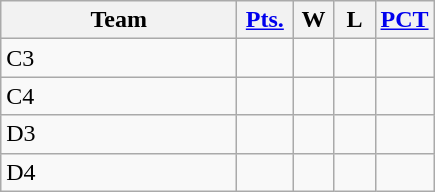<table class=wikitable>
<tr align=center>
<th width=150px>Team</th>
<th width=30px><a href='#'>Pts.</a></th>
<th width=20px>W</th>
<th width=20px>L</th>
<th><a href='#'>PCT</a></th>
</tr>
<tr align=center>
<td align=left>C3</td>
<td></td>
<td></td>
<td></td>
<td></td>
</tr>
<tr align=center>
<td align=left>C4</td>
<td></td>
<td></td>
<td></td>
<td></td>
</tr>
<tr align=center>
<td align=left>D3</td>
<td></td>
<td></td>
<td></td>
<td></td>
</tr>
<tr align=center>
<td align=left>D4</td>
<td></td>
<td></td>
<td></td>
<td></td>
</tr>
</table>
